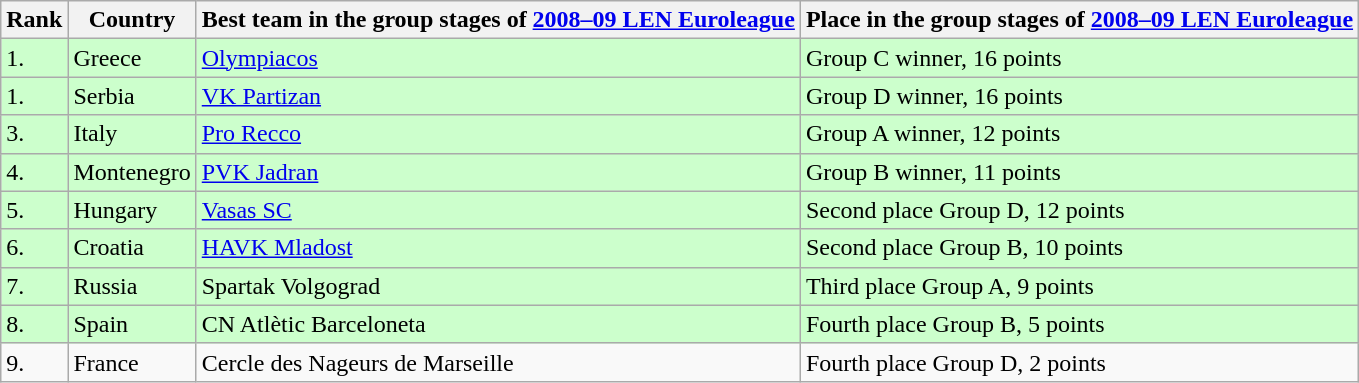<table class="wikitable">
<tr>
<th>Rank</th>
<th>Country</th>
<th>Best team in the group stages of <a href='#'>2008–09 LEN Euroleague</a></th>
<th>Place in the group stages of <a href='#'>2008–09 LEN Euroleague</a></th>
</tr>
<tr style="background:#cfc;">
<td>1.</td>
<td>Greece</td>
<td><a href='#'>Olympiacos</a></td>
<td>Group C winner, 16 points</td>
</tr>
<tr style="background:#cfc;">
<td>1.</td>
<td>Serbia</td>
<td><a href='#'>VK Partizan</a></td>
<td>Group D winner, 16 points</td>
</tr>
<tr style="background:#cfc;">
<td>3.</td>
<td>Italy</td>
<td><a href='#'>Pro Recco</a></td>
<td>Group A winner, 12 points</td>
</tr>
<tr style="background:#cfc;">
<td>4.</td>
<td>Montenegro</td>
<td><a href='#'>PVK Jadran</a></td>
<td>Group B winner, 11 points</td>
</tr>
<tr style="background:#cfc;">
<td>5.</td>
<td>Hungary</td>
<td><a href='#'>Vasas SC</a></td>
<td>Second place Group D, 12 points</td>
</tr>
<tr style="background:#cfc;">
<td>6.</td>
<td>Croatia</td>
<td><a href='#'>HAVK Mladost</a></td>
<td>Second place Group B, 10 points</td>
</tr>
<tr style="background:#cfc;">
<td>7.</td>
<td>Russia</td>
<td>Spartak Volgograd</td>
<td>Third place Group A, 9 points</td>
</tr>
<tr style="background:#cfc;">
<td>8.</td>
<td>Spain</td>
<td>CN Atlètic Barceloneta</td>
<td>Fourth place Group B, 5 points</td>
</tr>
<tr>
<td>9.</td>
<td>France</td>
<td>Cercle des Nageurs de Marseille</td>
<td>Fourth place Group D, 2 points</td>
</tr>
</table>
